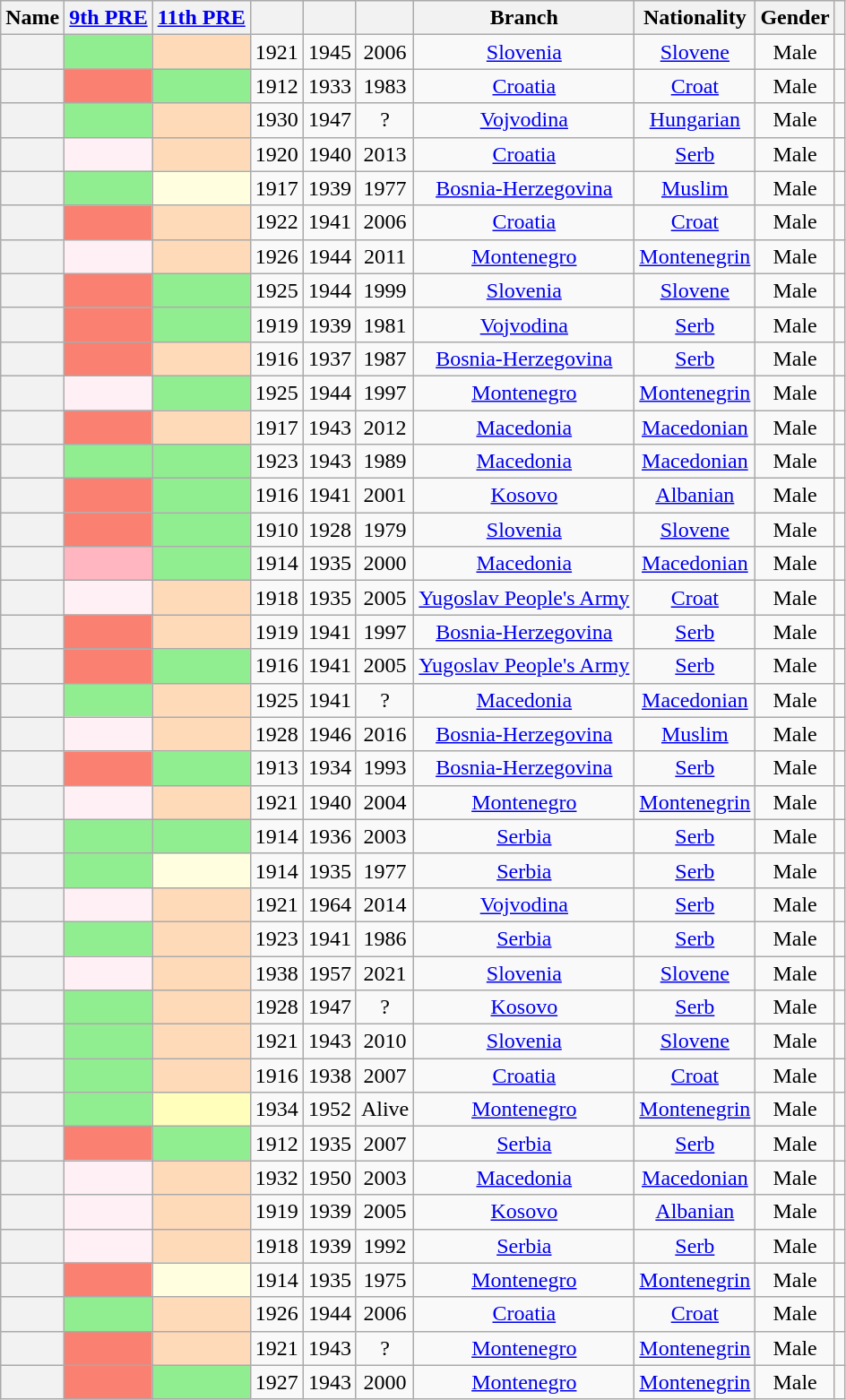<table class="wikitable sortable" style=text-align:center>
<tr>
<th scope="col">Name</th>
<th scope="col"><a href='#'>9th PRE</a></th>
<th scope="col"><a href='#'>11th PRE</a></th>
<th scope="col"></th>
<th scope="col"></th>
<th scope="col"></th>
<th scope="col">Branch</th>
<th scope="col">Nationality</th>
<th scope="col">Gender</th>
<th scope="col" class="unsortable"></th>
</tr>
<tr>
<th align="center" scope="row" style="font-weight:normal;"></th>
<td bgcolor = LightGreen></td>
<td bgcolor = PeachPuff></td>
<td>1921</td>
<td>1945</td>
<td>2006</td>
<td><a href='#'>Slovenia</a></td>
<td><a href='#'>Slovene</a></td>
<td>Male</td>
<td></td>
</tr>
<tr>
<th align="center" scope="row" style="font-weight:normal;"></th>
<td bgcolor = Salmon></td>
<td bgcolor = LightGreen></td>
<td>1912</td>
<td>1933</td>
<td>1983</td>
<td><a href='#'>Croatia</a></td>
<td><a href='#'>Croat</a></td>
<td>Male</td>
<td></td>
</tr>
<tr>
<th align="center" scope="row" style="font-weight:normal;"></th>
<td bgcolor = LightGreen></td>
<td bgcolor = PeachPuff></td>
<td>1930</td>
<td>1947</td>
<td>?</td>
<td><a href='#'>Vojvodina</a></td>
<td><a href='#'>Hungarian</a></td>
<td>Male</td>
<td></td>
</tr>
<tr>
<th align="center" scope="row" style="font-weight:normal;"></th>
<td bgcolor = LavenderBlush></td>
<td bgcolor = PeachPuff></td>
<td>1920</td>
<td>1940</td>
<td>2013</td>
<td><a href='#'>Croatia</a></td>
<td><a href='#'>Serb</a></td>
<td>Male</td>
<td></td>
</tr>
<tr>
<th align="center" scope="row" style="font-weight:normal;"></th>
<td bgcolor = LightGreen></td>
<td bgcolor = LightYellow></td>
<td>1917</td>
<td>1939</td>
<td>1977</td>
<td><a href='#'>Bosnia-Herzegovina</a></td>
<td><a href='#'>Muslim</a></td>
<td>Male</td>
<td></td>
</tr>
<tr>
<th align="center" scope="row" style="font-weight:normal;"></th>
<td bgcolor = Salmon></td>
<td bgcolor = PeachPuff></td>
<td>1922</td>
<td>1941</td>
<td>2006</td>
<td><a href='#'>Croatia</a></td>
<td><a href='#'>Croat</a></td>
<td>Male</td>
<td></td>
</tr>
<tr>
<th align="center" scope="row" style="font-weight:normal;"></th>
<td bgcolor = LavenderBlush></td>
<td bgcolor = PeachPuff></td>
<td>1926</td>
<td>1944</td>
<td>2011</td>
<td><a href='#'>Montenegro</a></td>
<td><a href='#'>Montenegrin</a></td>
<td>Male</td>
<td></td>
</tr>
<tr>
<th align="center" scope="row" style="font-weight:normal;"></th>
<td bgcolor = Salmon></td>
<td bgcolor = LightGreen></td>
<td>1925</td>
<td>1944</td>
<td>1999</td>
<td><a href='#'>Slovenia</a></td>
<td><a href='#'>Slovene</a></td>
<td>Male</td>
<td></td>
</tr>
<tr>
<th align="center" scope="row" style="font-weight:normal;"></th>
<td bgcolor = Salmon></td>
<td bgcolor = LightGreen></td>
<td>1919</td>
<td>1939</td>
<td>1981</td>
<td><a href='#'>Vojvodina</a></td>
<td><a href='#'>Serb</a></td>
<td>Male</td>
<td></td>
</tr>
<tr>
<th align="center" scope="row" style="font-weight:normal;"></th>
<td bgcolor = Salmon></td>
<td bgcolor = PeachPuff></td>
<td>1916</td>
<td>1937</td>
<td>1987</td>
<td><a href='#'>Bosnia-Herzegovina</a></td>
<td><a href='#'>Serb</a></td>
<td>Male</td>
<td></td>
</tr>
<tr>
<th align="center" scope="row" style="font-weight:normal;"></th>
<td bgcolor = LavenderBlush></td>
<td bgcolor = LightGreen></td>
<td>1925</td>
<td>1944</td>
<td>1997</td>
<td><a href='#'>Montenegro</a></td>
<td><a href='#'>Montenegrin</a></td>
<td>Male</td>
<td></td>
</tr>
<tr>
<th align="center" scope="row" style="font-weight:normal;"></th>
<td bgcolor = Salmon></td>
<td bgcolor = PeachPuff></td>
<td>1917</td>
<td>1943</td>
<td>2012</td>
<td><a href='#'>Macedonia</a></td>
<td><a href='#'>Macedonian</a></td>
<td>Male</td>
<td></td>
</tr>
<tr>
<th align="center" scope="row" style="font-weight:normal;"></th>
<td bgcolor = LightGreen></td>
<td bgcolor = LightGreen></td>
<td>1923</td>
<td>1943</td>
<td>1989</td>
<td><a href='#'>Macedonia</a></td>
<td><a href='#'>Macedonian</a></td>
<td>Male</td>
<td></td>
</tr>
<tr>
<th align="center" scope="row" style="font-weight:normal;"></th>
<td bgcolor = Salmon></td>
<td bgcolor = LightGreen></td>
<td>1916</td>
<td>1941</td>
<td>2001</td>
<td><a href='#'>Kosovo</a></td>
<td><a href='#'>Albanian</a></td>
<td>Male</td>
<td></td>
</tr>
<tr>
<th align="center" scope="row" style="font-weight:normal;"></th>
<td bgcolor = Salmon></td>
<td bgcolor = LightGreen></td>
<td>1910</td>
<td>1928</td>
<td>1979</td>
<td><a href='#'>Slovenia</a></td>
<td><a href='#'>Slovene</a></td>
<td>Male</td>
<td></td>
</tr>
<tr>
<th align="center" scope="row" style="font-weight:normal;"></th>
<td bgcolor = LightPink></td>
<td bgcolor = LightGreen></td>
<td>1914</td>
<td>1935</td>
<td>2000</td>
<td><a href='#'>Macedonia</a></td>
<td><a href='#'>Macedonian</a></td>
<td>Male</td>
<td></td>
</tr>
<tr>
<th align="center" scope="row" style="font-weight:normal;"></th>
<td bgcolor = LavenderBlush></td>
<td bgcolor = PeachPuff></td>
<td>1918</td>
<td>1935</td>
<td>2005</td>
<td><a href='#'>Yugoslav People's Army</a></td>
<td><a href='#'>Croat</a></td>
<td>Male</td>
<td></td>
</tr>
<tr>
<th align="center" scope="row" style="font-weight:normal;"></th>
<td bgcolor = Salmon></td>
<td bgcolor = PeachPuff></td>
<td>1919</td>
<td>1941</td>
<td>1997</td>
<td><a href='#'>Bosnia-Herzegovina</a></td>
<td><a href='#'>Serb</a></td>
<td>Male</td>
<td></td>
</tr>
<tr>
<th align="center" scope="row" style="font-weight:normal;"></th>
<td bgcolor = Salmon></td>
<td bgcolor = LightGreen></td>
<td>1916</td>
<td>1941</td>
<td>2005</td>
<td><a href='#'>Yugoslav People's Army</a></td>
<td><a href='#'>Serb</a></td>
<td>Male</td>
<td></td>
</tr>
<tr>
<th align="center" scope="row" style="font-weight:normal;"></th>
<td bgcolor = LightGreen></td>
<td bgcolor = PeachPuff></td>
<td>1925</td>
<td>1941</td>
<td>?</td>
<td><a href='#'>Macedonia</a></td>
<td><a href='#'>Macedonian</a></td>
<td>Male</td>
<td></td>
</tr>
<tr>
<th align="center" scope="row" style="font-weight:normal;"></th>
<td bgcolor = LavenderBlush></td>
<td bgcolor = PeachPuff></td>
<td>1928</td>
<td>1946</td>
<td>2016</td>
<td><a href='#'>Bosnia-Herzegovina</a></td>
<td><a href='#'>Muslim</a></td>
<td>Male</td>
<td></td>
</tr>
<tr>
<th align="center" scope="row" style="font-weight:normal;"></th>
<td bgcolor = Salmon></td>
<td bgcolor = LightGreen></td>
<td>1913</td>
<td>1934</td>
<td>1993</td>
<td><a href='#'>Bosnia-Herzegovina</a></td>
<td><a href='#'>Serb</a></td>
<td>Male</td>
<td></td>
</tr>
<tr>
<th align="center" scope="row" style="font-weight:normal;"></th>
<td bgcolor = LavenderBlush></td>
<td bgcolor = PeachPuff></td>
<td>1921</td>
<td>1940</td>
<td>2004</td>
<td><a href='#'>Montenegro</a></td>
<td><a href='#'>Montenegrin</a></td>
<td>Male</td>
<td></td>
</tr>
<tr>
<th align="center" scope="row" style="font-weight:normal;"></th>
<td bgcolor = LightGreen></td>
<td bgcolor = LightGreen></td>
<td>1914</td>
<td>1936</td>
<td>2003</td>
<td><a href='#'>Serbia</a></td>
<td><a href='#'>Serb</a></td>
<td>Male</td>
<td></td>
</tr>
<tr>
<th align="center" scope="row" style="font-weight:normal;"></th>
<td bgcolor = LightGreen></td>
<td bgcolor = LightYellow></td>
<td>1914</td>
<td>1935</td>
<td>1977</td>
<td><a href='#'>Serbia</a></td>
<td><a href='#'>Serb</a></td>
<td>Male</td>
<td></td>
</tr>
<tr>
<th align="center" scope="row" style="font-weight:normal;"></th>
<td bgcolor = LavenderBlush></td>
<td bgcolor = PeachPuff></td>
<td>1921</td>
<td>1964</td>
<td>2014</td>
<td><a href='#'>Vojvodina</a></td>
<td><a href='#'>Serb</a></td>
<td>Male</td>
<td></td>
</tr>
<tr>
<th align="center" scope="row" style="font-weight:normal;"></th>
<td bgcolor = LightGreen></td>
<td bgcolor = PeachPuff></td>
<td>1923</td>
<td>1941</td>
<td>1986</td>
<td><a href='#'>Serbia</a></td>
<td><a href='#'>Serb</a></td>
<td>Male</td>
<td></td>
</tr>
<tr>
<th align="center" scope="row" style="font-weight:normal;"></th>
<td bgcolor = LavenderBlush></td>
<td bgcolor = PeachPuff></td>
<td>1938</td>
<td>1957</td>
<td>2021</td>
<td><a href='#'>Slovenia</a></td>
<td><a href='#'>Slovene</a></td>
<td>Male</td>
<td></td>
</tr>
<tr>
<th align="center" scope="row" style="font-weight:normal;"></th>
<td bgcolor = LightGreen></td>
<td bgcolor = PeachPuff></td>
<td>1928</td>
<td>1947</td>
<td>?</td>
<td><a href='#'>Kosovo</a></td>
<td><a href='#'>Serb</a></td>
<td>Male</td>
<td></td>
</tr>
<tr>
<th align="center" scope="row" style="font-weight:normal;"></th>
<td bgcolor = LightGreen></td>
<td bgcolor = PeachPuff></td>
<td>1921</td>
<td>1943</td>
<td>2010</td>
<td><a href='#'>Slovenia</a></td>
<td><a href='#'>Slovene</a></td>
<td>Male</td>
<td></td>
</tr>
<tr>
<th align="center" scope="row" style="font-weight:normal;"></th>
<td bgcolor = LightGreen></td>
<td bgcolor = PeachPuff></td>
<td>1916</td>
<td>1938</td>
<td>2007</td>
<td><a href='#'>Croatia</a></td>
<td><a href='#'>Croat</a></td>
<td>Male</td>
<td></td>
</tr>
<tr>
<th align="center" scope="row" style="font-weight:normal;"></th>
<td bgcolor = LightGreen></td>
<td bgcolor = ffffbb></td>
<td>1934</td>
<td>1952</td>
<td>Alive</td>
<td><a href='#'>Montenegro</a></td>
<td><a href='#'>Montenegrin</a></td>
<td>Male</td>
<td></td>
</tr>
<tr>
<th align="center" scope="row" style="font-weight:normal;"></th>
<td bgcolor = Salmon></td>
<td bgcolor = LightGreen></td>
<td>1912</td>
<td>1935</td>
<td>2007</td>
<td><a href='#'>Serbia</a></td>
<td><a href='#'>Serb</a></td>
<td>Male</td>
<td></td>
</tr>
<tr>
<th align="center" scope="row" style="font-weight:normal;"></th>
<td bgcolor = LavenderBlush></td>
<td bgcolor = PeachPuff></td>
<td>1932</td>
<td>1950</td>
<td>2003</td>
<td><a href='#'>Macedonia</a></td>
<td><a href='#'>Macedonian</a></td>
<td>Male</td>
<td></td>
</tr>
<tr>
<th align="center" scope="row" style="font-weight:normal;"></th>
<td bgcolor = LavenderBlush></td>
<td bgcolor = PeachPuff></td>
<td>1919</td>
<td>1939</td>
<td>2005</td>
<td><a href='#'>Kosovo</a></td>
<td><a href='#'>Albanian</a></td>
<td>Male</td>
<td></td>
</tr>
<tr>
<th align="center" scope="row" style="font-weight:normal;"></th>
<td bgcolor = LavenderBlush></td>
<td bgcolor = PeachPuff></td>
<td>1918</td>
<td>1939</td>
<td>1992</td>
<td><a href='#'>Serbia</a></td>
<td><a href='#'>Serb</a></td>
<td>Male</td>
<td></td>
</tr>
<tr>
<th align="center" scope="row" style="font-weight:normal;"></th>
<td bgcolor = Salmon></td>
<td bgcolor = LightYellow></td>
<td>1914</td>
<td>1935</td>
<td>1975</td>
<td><a href='#'>Montenegro</a></td>
<td><a href='#'>Montenegrin</a></td>
<td>Male</td>
<td></td>
</tr>
<tr>
<th align="center" scope="row" style="font-weight:normal;"></th>
<td bgcolor = LightGreen></td>
<td bgcolor = PeachPuff></td>
<td>1926</td>
<td>1944</td>
<td>2006</td>
<td><a href='#'>Croatia</a></td>
<td><a href='#'>Croat</a></td>
<td>Male</td>
<td></td>
</tr>
<tr>
<th align="center" scope="row" style="font-weight:normal;"></th>
<td bgcolor = Salmon></td>
<td bgcolor = PeachPuff></td>
<td>1921</td>
<td>1943</td>
<td>?</td>
<td><a href='#'>Montenegro</a></td>
<td><a href='#'>Montenegrin</a></td>
<td>Male</td>
<td></td>
</tr>
<tr>
<th align="center" scope="row" style="font-weight:normal;"></th>
<td bgcolor = Salmon></td>
<td bgcolor = LightGreen></td>
<td>1927</td>
<td>1943</td>
<td>2000</td>
<td><a href='#'>Montenegro</a></td>
<td><a href='#'>Montenegrin</a></td>
<td>Male</td>
<td></td>
</tr>
</table>
